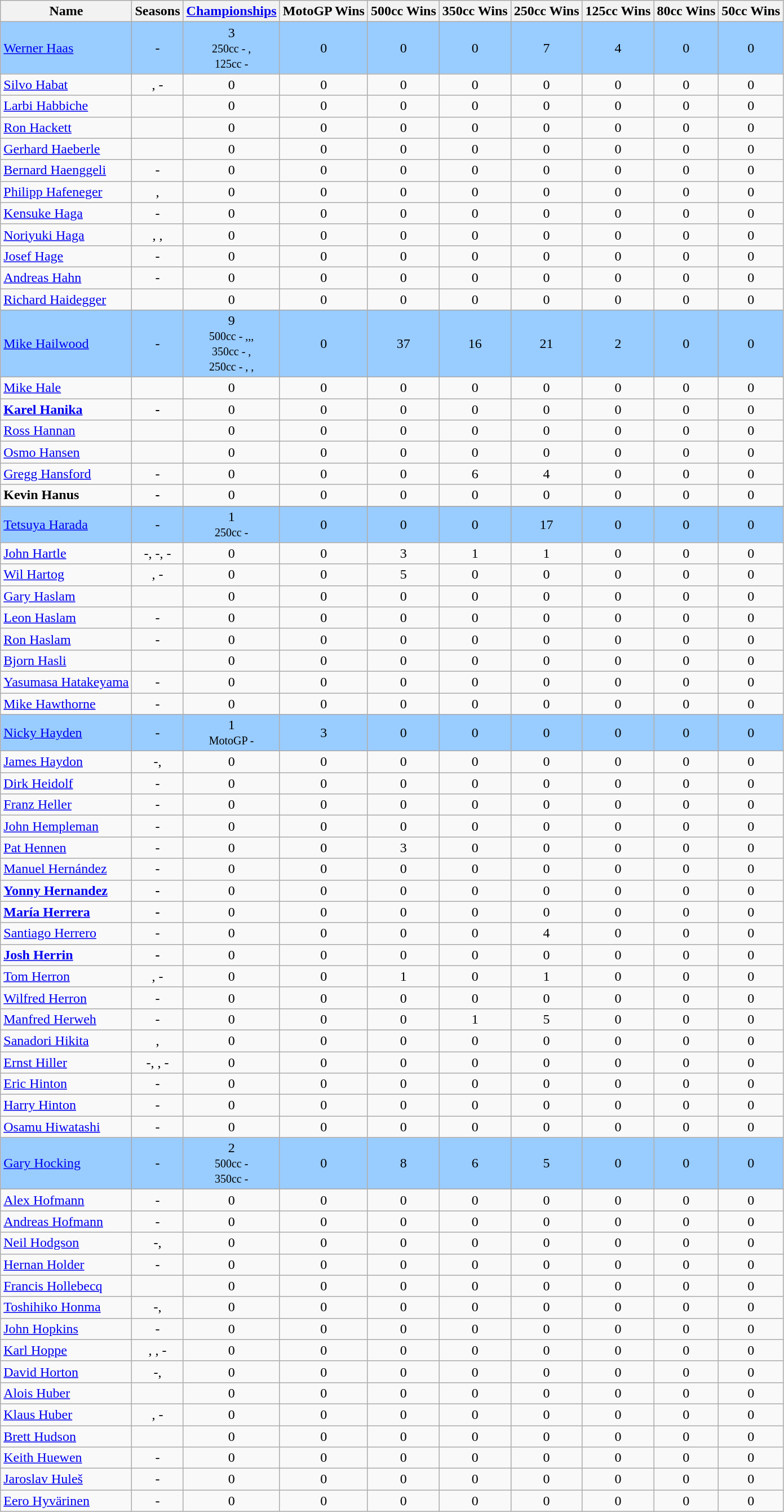<table class="wikitable" style="text-align:center">
<tr>
<th>Name</th>
<th>Seasons</th>
<th><a href='#'>Championships</a></th>
<th>MotoGP Wins</th>
<th>500cc Wins</th>
<th>350cc Wins</th>
<th>250cc Wins</th>
<th>125cc Wins</th>
<th>80cc Wins</th>
<th>50cc Wins</th>
</tr>
<tr style="background:#99CCFF;">
<td align="left"> <a href='#'>Werner Haas</a></td>
<td>-</td>
<td>3<br><small>250cc - ,<br>125cc - </small></td>
<td>0</td>
<td>0</td>
<td>0</td>
<td>7</td>
<td>4</td>
<td>0</td>
<td>0</td>
</tr>
<tr>
<td align="left"> <a href='#'>Silvo Habat</a></td>
<td>, -</td>
<td>0</td>
<td>0</td>
<td>0</td>
<td>0</td>
<td>0</td>
<td>0</td>
<td>0</td>
<td>0</td>
</tr>
<tr>
<td align="left"> <a href='#'>Larbi Habbiche</a></td>
<td></td>
<td>0</td>
<td>0</td>
<td>0</td>
<td>0</td>
<td>0</td>
<td>0</td>
<td>0</td>
<td>0</td>
</tr>
<tr>
<td align="left"> <a href='#'>Ron Hackett</a></td>
<td></td>
<td>0</td>
<td>0</td>
<td>0</td>
<td>0</td>
<td>0</td>
<td>0</td>
<td>0</td>
<td>0</td>
</tr>
<tr>
<td align="left"> <a href='#'>Gerhard Haeberle</a></td>
<td></td>
<td>0</td>
<td>0</td>
<td>0</td>
<td>0</td>
<td>0</td>
<td>0</td>
<td>0</td>
<td>0</td>
</tr>
<tr>
<td align="left"> <a href='#'>Bernard Haenggeli</a></td>
<td>-</td>
<td>0</td>
<td>0</td>
<td>0</td>
<td>0</td>
<td>0</td>
<td>0</td>
<td>0</td>
<td>0</td>
</tr>
<tr>
<td align="left"> <a href='#'>Philipp Hafeneger</a></td>
<td>,</td>
<td>0</td>
<td>0</td>
<td>0</td>
<td>0</td>
<td>0</td>
<td>0</td>
<td>0</td>
<td>0</td>
</tr>
<tr>
<td align="left"> <a href='#'>Kensuke Haga</a></td>
<td>-</td>
<td>0</td>
<td>0</td>
<td>0</td>
<td>0</td>
<td>0</td>
<td>0</td>
<td>0</td>
<td>0</td>
</tr>
<tr>
<td align="left"> <a href='#'>Noriyuki Haga</a></td>
<td>, , </td>
<td>0</td>
<td>0</td>
<td>0</td>
<td>0</td>
<td>0</td>
<td>0</td>
<td>0</td>
<td>0</td>
</tr>
<tr>
<td align="left"> <a href='#'>Josef Hage</a></td>
<td>-</td>
<td>0</td>
<td>0</td>
<td>0</td>
<td>0</td>
<td>0</td>
<td>0</td>
<td>0</td>
<td>0</td>
</tr>
<tr>
<td align="left"> <a href='#'>Andreas Hahn</a></td>
<td>-</td>
<td>0</td>
<td>0</td>
<td>0</td>
<td>0</td>
<td>0</td>
<td>0</td>
<td>0</td>
<td>0</td>
</tr>
<tr>
<td align="left"> <a href='#'>Richard Haidegger</a></td>
<td></td>
<td>0</td>
<td>0</td>
<td>0</td>
<td>0</td>
<td>0</td>
<td>0</td>
<td>0</td>
<td>0</td>
</tr>
<tr style="background:#99CCFF;">
<td align="left"> <a href='#'>Mike Hailwood</a></td>
<td>-</td>
<td>9<br><small>500cc - ,,,<br>350cc - ,<br>250cc - , ,</small></td>
<td>0</td>
<td>37</td>
<td>16</td>
<td>21</td>
<td>2</td>
<td>0</td>
<td>0</td>
</tr>
<tr>
<td align="left"> <a href='#'>Mike Hale</a></td>
<td></td>
<td>0</td>
<td>0</td>
<td>0</td>
<td>0</td>
<td>0</td>
<td>0</td>
<td>0</td>
<td>0</td>
</tr>
<tr>
<td align="left"> <strong><a href='#'>Karel Hanika</a></strong></td>
<td><strong>-</strong></td>
<td>0</td>
<td>0</td>
<td>0</td>
<td>0</td>
<td>0</td>
<td>0</td>
<td>0</td>
<td>0</td>
</tr>
<tr>
<td align="left"> <a href='#'>Ross Hannan</a></td>
<td></td>
<td>0</td>
<td>0</td>
<td>0</td>
<td>0</td>
<td>0</td>
<td>0</td>
<td>0</td>
<td>0</td>
</tr>
<tr>
<td align="left"> <a href='#'>Osmo Hansen</a></td>
<td></td>
<td>0</td>
<td>0</td>
<td>0</td>
<td>0</td>
<td>0</td>
<td>0</td>
<td>0</td>
<td>0</td>
</tr>
<tr>
<td align="left"> <a href='#'>Gregg Hansford</a></td>
<td>-</td>
<td>0</td>
<td>0</td>
<td>0</td>
<td>6</td>
<td>4</td>
<td>0</td>
<td>0</td>
<td>0</td>
</tr>
<tr>
<td align="left"> <strong>Kevin Hanus</strong></td>
<td><strong>-</strong></td>
<td>0</td>
<td>0</td>
<td>0</td>
<td>0</td>
<td>0</td>
<td>0</td>
<td>0</td>
<td>0</td>
</tr>
<tr>
</tr>
<tr style="background:#99CCFF;">
<td align="left"> <a href='#'>Tetsuya Harada</a></td>
<td>-</td>
<td>1<br><small>250cc - </small></td>
<td>0</td>
<td>0</td>
<td>0</td>
<td>17</td>
<td>0</td>
<td>0</td>
<td>0</td>
</tr>
<tr>
<td align="left"> <a href='#'>John Hartle</a></td>
<td>-, -, -</td>
<td>0</td>
<td>0</td>
<td>3</td>
<td>1</td>
<td>1</td>
<td>0</td>
<td>0</td>
<td>0</td>
</tr>
<tr>
<td align="left"> <a href='#'>Wil Hartog</a></td>
<td>, -</td>
<td>0</td>
<td>0</td>
<td>5</td>
<td>0</td>
<td>0</td>
<td>0</td>
<td>0</td>
<td>0</td>
</tr>
<tr>
<td align="left"> <a href='#'>Gary Haslam</a></td>
<td></td>
<td>0</td>
<td>0</td>
<td>0</td>
<td>0</td>
<td>0</td>
<td>0</td>
<td>0</td>
<td>0</td>
</tr>
<tr>
<td align="left"> <a href='#'>Leon Haslam</a></td>
<td>-</td>
<td>0</td>
<td>0</td>
<td>0</td>
<td>0</td>
<td>0</td>
<td>0</td>
<td>0</td>
<td>0</td>
</tr>
<tr>
<td align="left"> <a href='#'>Ron Haslam</a></td>
<td>-</td>
<td>0</td>
<td>0</td>
<td>0</td>
<td>0</td>
<td>0</td>
<td>0</td>
<td>0</td>
<td>0</td>
</tr>
<tr>
<td align="left"> <a href='#'>Bjorn Hasli</a></td>
<td></td>
<td>0</td>
<td>0</td>
<td>0</td>
<td>0</td>
<td>0</td>
<td>0</td>
<td>0</td>
<td>0</td>
</tr>
<tr>
<td align="left"> <a href='#'>Yasumasa Hatakeyama</a></td>
<td>-</td>
<td>0</td>
<td>0</td>
<td>0</td>
<td>0</td>
<td>0</td>
<td>0</td>
<td>0</td>
<td>0</td>
</tr>
<tr>
<td align="left"> <a href='#'>Mike Hawthorne</a></td>
<td>-</td>
<td>0</td>
<td>0</td>
<td>0</td>
<td>0</td>
<td>0</td>
<td>0</td>
<td>0</td>
<td>0</td>
</tr>
<tr style="background:#99CCFF;">
<td align="left"> <a href='#'>Nicky Hayden</a></td>
<td>-</td>
<td>1<br><small>MotoGP - </small></td>
<td>3</td>
<td>0</td>
<td>0</td>
<td>0</td>
<td>0</td>
<td>0</td>
<td>0</td>
</tr>
<tr>
<td align="left"> <a href='#'>James Haydon</a></td>
<td>-, </td>
<td>0</td>
<td>0</td>
<td>0</td>
<td>0</td>
<td>0</td>
<td>0</td>
<td>0</td>
<td>0</td>
</tr>
<tr>
<td align="left"> <a href='#'>Dirk Heidolf</a></td>
<td>-</td>
<td>0</td>
<td>0</td>
<td>0</td>
<td>0</td>
<td>0</td>
<td>0</td>
<td>0</td>
<td>0</td>
</tr>
<tr>
<td align="left"> <a href='#'>Franz Heller</a></td>
<td>-</td>
<td>0</td>
<td>0</td>
<td>0</td>
<td>0</td>
<td>0</td>
<td>0</td>
<td>0</td>
<td>0</td>
</tr>
<tr>
<td align="left"> <a href='#'>John Hempleman</a></td>
<td>-</td>
<td>0</td>
<td>0</td>
<td>0</td>
<td>0</td>
<td>0</td>
<td>0</td>
<td>0</td>
<td>0</td>
</tr>
<tr>
<td align="left"> <a href='#'>Pat Hennen</a></td>
<td>-</td>
<td>0</td>
<td>0</td>
<td>3</td>
<td>0</td>
<td>0</td>
<td>0</td>
<td>0</td>
<td>0</td>
</tr>
<tr>
<td align="left"> <a href='#'>Manuel Hernández</a></td>
<td>-</td>
<td>0</td>
<td>0</td>
<td>0</td>
<td>0</td>
<td>0</td>
<td>0</td>
<td>0</td>
<td>0</td>
</tr>
<tr>
<td align="left"> <strong><a href='#'>Yonny Hernandez</a></strong></td>
<td><strong>-</strong></td>
<td>0</td>
<td>0</td>
<td>0</td>
<td>0</td>
<td>0</td>
<td>0</td>
<td>0</td>
<td>0</td>
</tr>
<tr>
<td align="left"> <strong><a href='#'>María Herrera</a></strong></td>
<td><strong>-</strong></td>
<td>0</td>
<td>0</td>
<td>0</td>
<td>0</td>
<td>0</td>
<td>0</td>
<td>0</td>
<td>0</td>
</tr>
<tr>
<td align="left"> <a href='#'>Santiago Herrero</a></td>
<td>-</td>
<td>0</td>
<td>0</td>
<td>0</td>
<td>0</td>
<td>4</td>
<td>0</td>
<td>0</td>
<td>0</td>
</tr>
<tr>
<td align="left"> <strong><a href='#'>Josh Herrin</a></strong></td>
<td><strong>-</strong></td>
<td>0</td>
<td>0</td>
<td>0</td>
<td>0</td>
<td>0</td>
<td>0</td>
<td>0</td>
<td>0</td>
</tr>
<tr>
<td align="left"> <a href='#'>Tom Herron</a></td>
<td>, -</td>
<td>0</td>
<td>0</td>
<td>1</td>
<td>0</td>
<td>1</td>
<td>0</td>
<td>0</td>
<td>0</td>
</tr>
<tr>
<td align="left"> <a href='#'>Wilfred Herron</a></td>
<td>-</td>
<td>0</td>
<td>0</td>
<td>0</td>
<td>0</td>
<td>0</td>
<td>0</td>
<td>0</td>
<td>0</td>
</tr>
<tr>
<td align="left"> <a href='#'>Manfred Herweh</a></td>
<td>-</td>
<td>0</td>
<td>0</td>
<td>0</td>
<td>1</td>
<td>5</td>
<td>0</td>
<td>0</td>
<td>0</td>
</tr>
<tr>
<td align="left"> <a href='#'>Sanadori Hikita</a></td>
<td>, </td>
<td>0</td>
<td>0</td>
<td>0</td>
<td>0</td>
<td>0</td>
<td>0</td>
<td>0</td>
<td>0</td>
</tr>
<tr>
<td align="left"> <a href='#'>Ernst Hiller</a></td>
<td>-, , -</td>
<td>0</td>
<td>0</td>
<td>0</td>
<td>0</td>
<td>0</td>
<td>0</td>
<td>0</td>
<td>0</td>
</tr>
<tr>
<td align="left"> <a href='#'>Eric Hinton</a></td>
<td>-</td>
<td>0</td>
<td>0</td>
<td>0</td>
<td>0</td>
<td>0</td>
<td>0</td>
<td>0</td>
<td>0</td>
</tr>
<tr>
<td align="left"> <a href='#'>Harry Hinton</a></td>
<td>-</td>
<td>0</td>
<td>0</td>
<td>0</td>
<td>0</td>
<td>0</td>
<td>0</td>
<td>0</td>
<td>0</td>
</tr>
<tr>
<td align="left"> <a href='#'>Osamu Hiwatashi</a></td>
<td>-</td>
<td>0</td>
<td>0</td>
<td>0</td>
<td>0</td>
<td>0</td>
<td>0</td>
<td>0</td>
<td>0</td>
</tr>
<tr style="background:#99CCFF;">
<td align="left"> <a href='#'>Gary Hocking</a></td>
<td>-</td>
<td>2<br><small>500cc - </small><br><small>350cc - </small></td>
<td>0</td>
<td>8</td>
<td>6</td>
<td>5</td>
<td>0</td>
<td>0</td>
<td>0</td>
</tr>
<tr>
<td align="left"> <a href='#'>Alex Hofmann</a></td>
<td>-</td>
<td>0</td>
<td>0</td>
<td>0</td>
<td>0</td>
<td>0</td>
<td>0</td>
<td>0</td>
<td>0</td>
</tr>
<tr>
<td align="left"> <a href='#'>Andreas Hofmann</a></td>
<td>-</td>
<td>0</td>
<td>0</td>
<td>0</td>
<td>0</td>
<td>0</td>
<td>0</td>
<td>0</td>
<td>0</td>
</tr>
<tr>
<td align="left"> <a href='#'>Neil Hodgson</a></td>
<td>-, </td>
<td>0</td>
<td>0</td>
<td>0</td>
<td>0</td>
<td>0</td>
<td>0</td>
<td>0</td>
<td>0</td>
</tr>
<tr>
<td align="left"> <a href='#'>Hernan Holder</a></td>
<td>-</td>
<td>0</td>
<td>0</td>
<td>0</td>
<td>0</td>
<td>0</td>
<td>0</td>
<td>0</td>
<td>0</td>
</tr>
<tr>
<td align="left"> <a href='#'>Francis Hollebecq</a></td>
<td></td>
<td>0</td>
<td>0</td>
<td>0</td>
<td>0</td>
<td>0</td>
<td>0</td>
<td>0</td>
<td>0</td>
</tr>
<tr>
<td align="left"> <a href='#'>Toshihiko Honma</a></td>
<td>-, </td>
<td>0</td>
<td>0</td>
<td>0</td>
<td>0</td>
<td>0</td>
<td>0</td>
<td>0</td>
<td>0</td>
</tr>
<tr>
<td align="left"> <a href='#'>John Hopkins</a></td>
<td>-</td>
<td>0</td>
<td>0</td>
<td>0</td>
<td>0</td>
<td>0</td>
<td>0</td>
<td>0</td>
<td>0</td>
</tr>
<tr>
<td align="left"> <a href='#'>Karl Hoppe</a></td>
<td>, , -</td>
<td>0</td>
<td>0</td>
<td>0</td>
<td>0</td>
<td>0</td>
<td>0</td>
<td>0</td>
<td>0</td>
</tr>
<tr>
<td align="left"> <a href='#'>David Horton</a></td>
<td>-, </td>
<td>0</td>
<td>0</td>
<td>0</td>
<td>0</td>
<td>0</td>
<td>0</td>
<td>0</td>
<td>0</td>
</tr>
<tr>
<td align="left"> <a href='#'>Alois Huber</a></td>
<td></td>
<td>0</td>
<td>0</td>
<td>0</td>
<td>0</td>
<td>0</td>
<td>0</td>
<td>0</td>
<td>0</td>
</tr>
<tr>
<td align="left"> <a href='#'>Klaus Huber</a></td>
<td>, -</td>
<td>0</td>
<td>0</td>
<td>0</td>
<td>0</td>
<td>0</td>
<td>0</td>
<td>0</td>
<td>0</td>
</tr>
<tr>
<td align="left"> <a href='#'>Brett Hudson</a></td>
<td></td>
<td>0</td>
<td>0</td>
<td>0</td>
<td>0</td>
<td>0</td>
<td>0</td>
<td>0</td>
<td>0</td>
</tr>
<tr>
<td align="left"> <a href='#'>Keith Huewen</a></td>
<td>-</td>
<td>0</td>
<td>0</td>
<td>0</td>
<td>0</td>
<td>0</td>
<td>0</td>
<td>0</td>
<td>0</td>
</tr>
<tr>
<td align="left"> <a href='#'>Jaroslav Huleš</a></td>
<td>-</td>
<td>0</td>
<td>0</td>
<td>0</td>
<td>0</td>
<td>0</td>
<td>0</td>
<td>0</td>
<td>0</td>
</tr>
<tr>
<td align="left"> <a href='#'>Eero Hyvärinen</a></td>
<td>-</td>
<td>0</td>
<td>0</td>
<td>0</td>
<td>0</td>
<td>0</td>
<td>0</td>
<td>0</td>
<td>0</td>
</tr>
</table>
